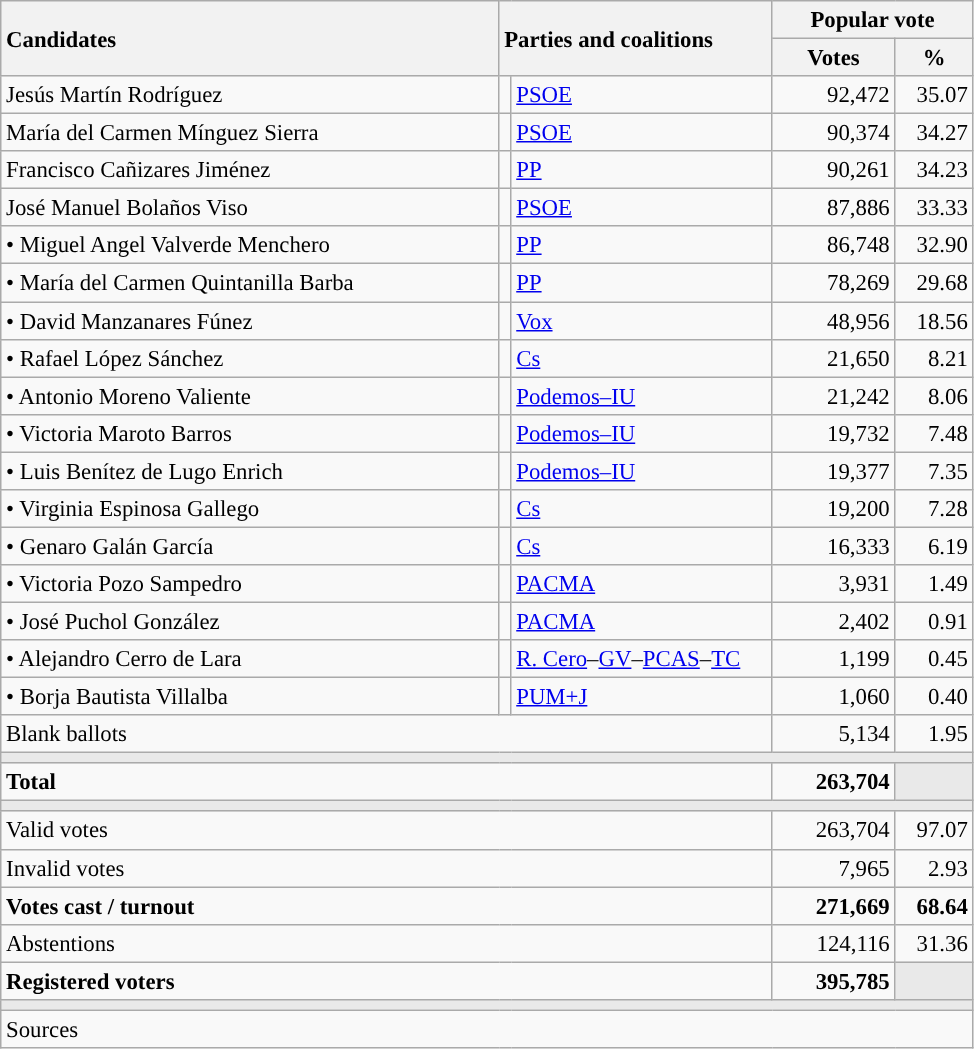<table class="wikitable" style="text-align:right; font-size:95%;">
<tr>
<th style="text-align:left;" rowspan="2" width="325">Candidates</th>
<th style="text-align:left;" rowspan="2" colspan="2" width="175">Parties and coalitions</th>
<th colspan="2">Popular vote</th>
</tr>
<tr>
<th width="75">Votes</th>
<th width="45">%</th>
</tr>
<tr>
<td align="left"> Jesús Martín Rodríguez</td>
<td width="1" style="color:inherit;background:"></td>
<td align="left"><a href='#'>PSOE</a></td>
<td>92,472</td>
<td>35.07</td>
</tr>
<tr>
<td align="left"> María del Carmen Mínguez Sierra</td>
<td style="color:inherit;background:"></td>
<td align="left"><a href='#'>PSOE</a></td>
<td>90,374</td>
<td>34.27</td>
</tr>
<tr>
<td align="left"> Francisco Cañizares Jiménez</td>
<td style="color:inherit;background:"></td>
<td align="left"><a href='#'>PP</a></td>
<td>90,261</td>
<td>34.23</td>
</tr>
<tr>
<td align="left"> José Manuel Bolaños Viso</td>
<td style="color:inherit;background:"></td>
<td align="left"><a href='#'>PSOE</a></td>
<td>87,886</td>
<td>33.33</td>
</tr>
<tr>
<td align="left">• Miguel Angel Valverde Menchero</td>
<td style="color:inherit;background:"></td>
<td align="left"><a href='#'>PP</a></td>
<td>86,748</td>
<td>32.90</td>
</tr>
<tr>
<td align="left">• María del Carmen Quintanilla Barba</td>
<td style="color:inherit;background:"></td>
<td align="left"><a href='#'>PP</a></td>
<td>78,269</td>
<td>29.68</td>
</tr>
<tr>
<td align="left">• David Manzanares Fúnez</td>
<td style="color:inherit;background:"></td>
<td align="left"><a href='#'>Vox</a></td>
<td>48,956</td>
<td>18.56</td>
</tr>
<tr>
<td align="left">• Rafael López Sánchez</td>
<td style="color:inherit;background:"></td>
<td align="left"><a href='#'>Cs</a></td>
<td>21,650</td>
<td>8.21</td>
</tr>
<tr>
<td align="left">• Antonio Moreno Valiente</td>
<td style="color:inherit;background:"></td>
<td align="left"><a href='#'>Podemos–IU</a></td>
<td>21,242</td>
<td>8.06</td>
</tr>
<tr>
<td align="left">• Victoria Maroto Barros</td>
<td style="color:inherit;background:"></td>
<td align="left"><a href='#'>Podemos–IU</a></td>
<td>19,732</td>
<td>7.48</td>
</tr>
<tr>
<td align="left">• Luis Benítez de Lugo Enrich</td>
<td style="color:inherit;background:"></td>
<td align="left"><a href='#'>Podemos–IU</a></td>
<td>19,377</td>
<td>7.35</td>
</tr>
<tr>
<td align="left">• Virginia Espinosa Gallego</td>
<td style="color:inherit;background:"></td>
<td align="left"><a href='#'>Cs</a></td>
<td>19,200</td>
<td>7.28</td>
</tr>
<tr>
<td align="left">• Genaro Galán García</td>
<td style="color:inherit;background:"></td>
<td align="left"><a href='#'>Cs</a></td>
<td>16,333</td>
<td>6.19</td>
</tr>
<tr>
<td align="left">• Victoria Pozo Sampedro</td>
<td style="color:inherit;background:"></td>
<td align="left"><a href='#'>PACMA</a></td>
<td>3,931</td>
<td>1.49</td>
</tr>
<tr>
<td align="left">• José Puchol González</td>
<td style="color:inherit;background:"></td>
<td align="left"><a href='#'>PACMA</a></td>
<td>2,402</td>
<td>0.91</td>
</tr>
<tr>
<td align="left">• Alejandro Cerro de Lara</td>
<td style="color:inherit;background:"></td>
<td align="left"><a href='#'>R. Cero</a>–<a href='#'>GV</a>–<a href='#'>PCAS</a>–<a href='#'>TC</a></td>
<td>1,199</td>
<td>0.45</td>
</tr>
<tr>
<td align="left">• Borja Bautista Villalba</td>
<td style="color:inherit;background:"></td>
<td align="left"><a href='#'>PUM+J</a></td>
<td>1,060</td>
<td>0.40</td>
</tr>
<tr>
<td align="left" colspan="3">Blank ballots</td>
<td>5,134</td>
<td>1.95</td>
</tr>
<tr>
<td colspan="5" bgcolor="#E9E9E9"></td>
</tr>
<tr style="font-weight:bold;">
<td align="left" colspan="3">Total</td>
<td>263,704</td>
<td bgcolor="#E9E9E9"></td>
</tr>
<tr>
<td colspan="5" bgcolor="#E9E9E9"></td>
</tr>
<tr>
<td align="left" colspan="3">Valid votes</td>
<td>263,704</td>
<td>97.07</td>
</tr>
<tr>
<td align="left" colspan="3">Invalid votes</td>
<td>7,965</td>
<td>2.93</td>
</tr>
<tr style="font-weight:bold;">
<td align="left" colspan="3">Votes cast / turnout</td>
<td>271,669</td>
<td>68.64</td>
</tr>
<tr>
<td align="left" colspan="3">Abstentions</td>
<td>124,116</td>
<td>31.36</td>
</tr>
<tr style="font-weight:bold;">
<td align="left" colspan="3">Registered voters</td>
<td>395,785</td>
<td bgcolor="#E9E9E9"></td>
</tr>
<tr>
<td colspan="5" bgcolor="#E9E9E9"></td>
</tr>
<tr>
<td align="left" colspan="5">Sources</td>
</tr>
</table>
